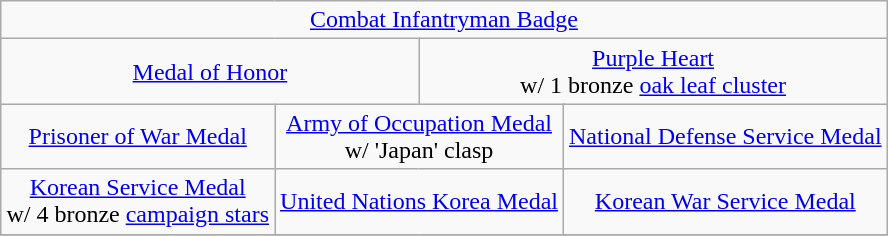<table class="wikitable" style="margin:1em auto; text-align:center;">
<tr>
<td colspan="12"><a href='#'>Combat Infantryman Badge</a></td>
</tr>
<tr>
<td colspan="6"><a href='#'>Medal of Honor</a></td>
<td colspan="6"><a href='#'>Purple Heart</a><br>w/ 1 bronze <a href='#'>oak leaf cluster</a></td>
</tr>
<tr>
<td colspan="4"><a href='#'>Prisoner of War Medal</a></td>
<td colspan="4"><a href='#'>Army of Occupation Medal</a><br>w/ 'Japan' clasp</td>
<td colspan="4"><a href='#'>National Defense Service Medal</a></td>
</tr>
<tr>
<td colspan="4"><a href='#'>Korean Service Medal</a><br>w/ 4 bronze <a href='#'>campaign stars</a></td>
<td colspan="4"><a href='#'>United Nations Korea Medal</a></td>
<td colspan="4"><a href='#'>Korean War Service Medal</a></td>
</tr>
<tr>
</tr>
</table>
